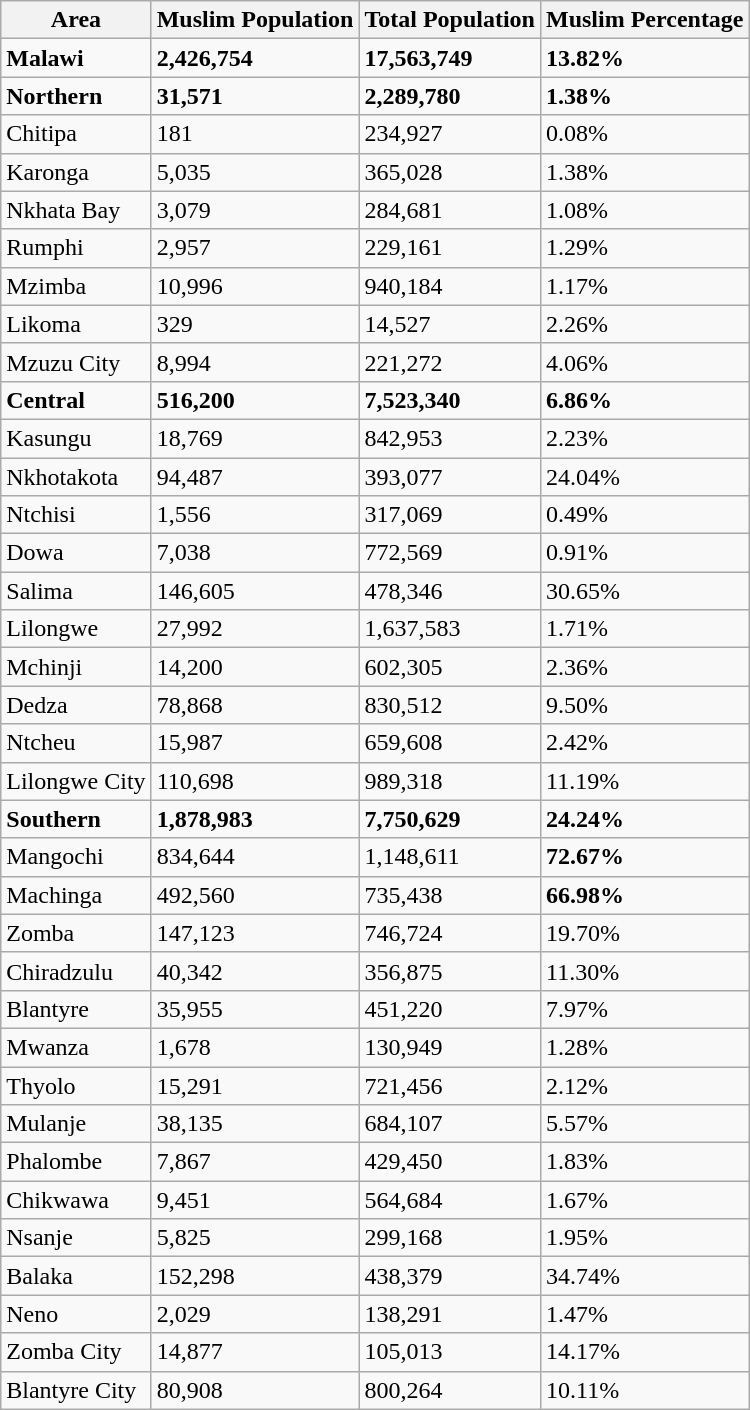<table class="wikitable sortable">
<tr>
<th><strong>Area</strong></th>
<th><strong>Muslim Population</strong></th>
<th><strong>Total Population</strong></th>
<th><strong>Muslim Percentage</strong></th>
</tr>
<tr>
<td><strong>Malawi</strong></td>
<td><strong>2,426,754</strong></td>
<td><strong>17,563,749</strong></td>
<td><strong>13.82%</strong></td>
</tr>
<tr>
<td><strong>Northern</strong></td>
<td><strong>31,571</strong></td>
<td><strong>2,289,780</strong></td>
<td><strong>1.38%</strong></td>
</tr>
<tr>
<td>Chitipa</td>
<td>181</td>
<td>234,927</td>
<td>0.08%</td>
</tr>
<tr>
<td>Karonga</td>
<td>5,035</td>
<td>365,028</td>
<td>1.38%</td>
</tr>
<tr>
<td>Nkhata Bay</td>
<td>3,079</td>
<td>284,681</td>
<td>1.08%</td>
</tr>
<tr>
<td>Rumphi</td>
<td>2,957</td>
<td>229,161</td>
<td>1.29%</td>
</tr>
<tr>
<td>Mzimba</td>
<td>10,996</td>
<td>940,184</td>
<td>1.17%</td>
</tr>
<tr>
<td>Likoma</td>
<td>329</td>
<td>14,527</td>
<td>2.26%</td>
</tr>
<tr>
<td>Mzuzu City</td>
<td>8,994</td>
<td>221,272</td>
<td>4.06%</td>
</tr>
<tr>
<td><strong>Central</strong></td>
<td><strong>516,200</strong></td>
<td><strong>7,523,340</strong></td>
<td><strong>6.86%</strong></td>
</tr>
<tr>
<td>Kasungu</td>
<td>18,769</td>
<td>842,953</td>
<td>2.23%</td>
</tr>
<tr>
<td>Nkhotakota</td>
<td>94,487</td>
<td>393,077</td>
<td>24.04%</td>
</tr>
<tr>
<td>Ntchisi</td>
<td>1,556</td>
<td>317,069</td>
<td>0.49%</td>
</tr>
<tr>
<td>Dowa</td>
<td>7,038</td>
<td>772,569</td>
<td>0.91%</td>
</tr>
<tr>
<td>Salima</td>
<td>146,605</td>
<td>478,346</td>
<td>30.65%</td>
</tr>
<tr>
<td>Lilongwe</td>
<td>27,992</td>
<td>1,637,583</td>
<td>1.71%</td>
</tr>
<tr>
<td>Mchinji</td>
<td>14,200</td>
<td>602,305</td>
<td>2.36%</td>
</tr>
<tr>
<td>Dedza</td>
<td>78,868</td>
<td>830,512</td>
<td>9.50%</td>
</tr>
<tr>
<td>Ntcheu</td>
<td>15,987</td>
<td>659,608</td>
<td>2.42%</td>
</tr>
<tr>
<td>Lilongwe City</td>
<td>110,698</td>
<td>989,318</td>
<td>11.19%</td>
</tr>
<tr>
<td><strong>Southern</strong></td>
<td><strong>1,878,983</strong></td>
<td><strong>7,750,629</strong></td>
<td><strong>24.24%</strong></td>
</tr>
<tr>
<td>Mangochi</td>
<td>834,644</td>
<td>1,148,611</td>
<td><strong>72.67%</strong></td>
</tr>
<tr>
<td>Machinga</td>
<td>492,560</td>
<td>735,438</td>
<td><strong>66.98%</strong></td>
</tr>
<tr>
<td>Zomba</td>
<td>147,123</td>
<td>746,724</td>
<td>19.70%</td>
</tr>
<tr>
<td>Chiradzulu</td>
<td>40,342</td>
<td>356,875</td>
<td>11.30%</td>
</tr>
<tr>
<td>Blantyre</td>
<td>35,955</td>
<td>451,220</td>
<td>7.97%</td>
</tr>
<tr>
<td>Mwanza</td>
<td>1,678</td>
<td>130,949</td>
<td>1.28%</td>
</tr>
<tr>
<td>Thyolo</td>
<td>15,291</td>
<td>721,456</td>
<td>2.12%</td>
</tr>
<tr>
<td>Mulanje</td>
<td>38,135</td>
<td>684,107</td>
<td>5.57%</td>
</tr>
<tr>
<td>Phalombe</td>
<td>7,867</td>
<td>429,450</td>
<td>1.83%</td>
</tr>
<tr>
<td>Chikwawa</td>
<td>9,451</td>
<td>564,684</td>
<td>1.67%</td>
</tr>
<tr>
<td>Nsanje</td>
<td>5,825</td>
<td>299,168</td>
<td>1.95%</td>
</tr>
<tr>
<td>Balaka</td>
<td>152,298</td>
<td>438,379</td>
<td>34.74%</td>
</tr>
<tr>
<td>Neno</td>
<td>2,029</td>
<td>138,291</td>
<td>1.47%</td>
</tr>
<tr>
<td>Zomba City</td>
<td>14,877</td>
<td>105,013</td>
<td>14.17%</td>
</tr>
<tr>
<td>Blantyre City</td>
<td>80,908</td>
<td>800,264</td>
<td>10.11%</td>
</tr>
</table>
